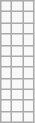<table class="wikitable">
<tr>
<td></td>
<td></td>
<td></td>
</tr>
<tr>
<td></td>
<td></td>
<td></td>
</tr>
<tr>
<td></td>
<td></td>
<td></td>
</tr>
<tr>
<td></td>
<td></td>
<td></td>
</tr>
<tr>
<td></td>
<td></td>
<td></td>
</tr>
<tr>
<td></td>
<td></td>
<td></td>
</tr>
<tr>
<td></td>
<td></td>
<td></td>
</tr>
<tr>
<td></td>
<td></td>
<td></td>
</tr>
<tr>
<td></td>
<td></td>
<td></td>
</tr>
<tr>
<td></td>
<td></td>
<td></td>
</tr>
<tr>
<td></td>
<td></td>
<td></td>
</tr>
</table>
